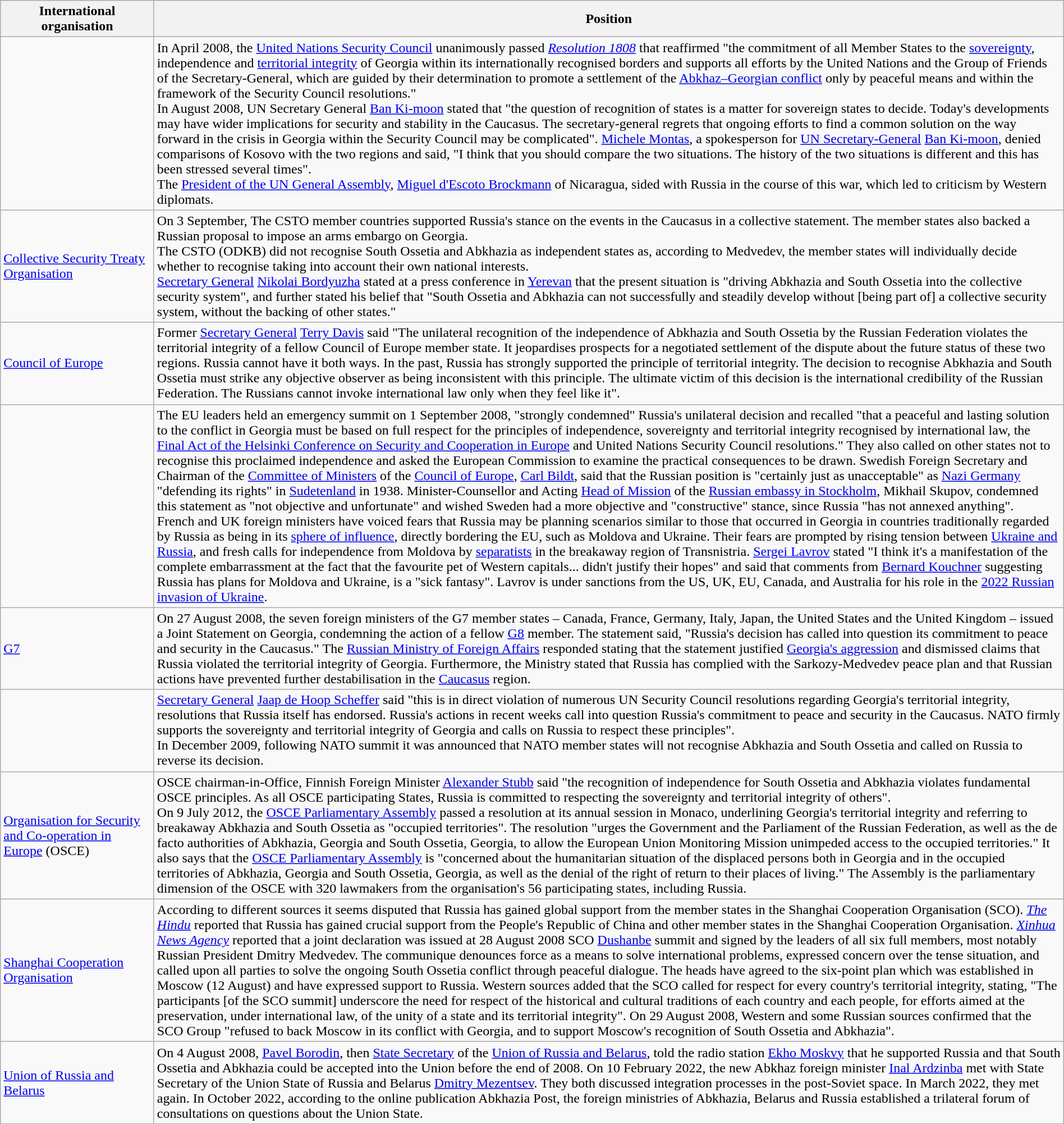<table class="wikitable" style="margin:auto; width:100%;">
<tr>
<th style="width:175px;">International organisation</th>
<th>Position</th>
</tr>
<tr>
<td></td>
<td>In April 2008, the <a href='#'>United Nations Security Council</a> unanimously passed <em><a href='#'>Resolution 1808</a></em> that reaffirmed "the commitment of all Member States to the <a href='#'>sovereignty</a>, independence and <a href='#'>territorial integrity</a> of Georgia within its internationally recognised borders and supports all efforts by the United Nations and the Group of Friends of the Secretary-General, which are guided by their determination to promote a settlement of the <a href='#'>Abkhaz–Georgian conflict</a> only by peaceful means and within the framework of the Security Council resolutions."<br>In August 2008, UN Secretary General <a href='#'>Ban Ki-moon</a> stated that "the question of recognition of states is a matter for sovereign states to decide. Today's developments may have wider implications for security and stability in the Caucasus. The secretary-general regrets that ongoing efforts to find a common solution on the way forward in the crisis in Georgia within the Security Council may be complicated". <a href='#'>Michele Montas</a>, a spokesperson for <a href='#'>UN Secretary-General</a> <a href='#'>Ban Ki-moon</a>, denied comparisons of Kosovo with the two regions and said, "I think that you should compare the two situations. The history of the two situations is different and this has been stressed several times".<br>The <a href='#'>President of the UN General Assembly</a>, <a href='#'>Miguel d'Escoto Brockmann</a> of Nicaragua, sided with Russia in the course of this war, which led to criticism by Western diplomats.</td>
</tr>
<tr>
<td> <a href='#'>Collective Security Treaty Organisation</a></td>
<td>On 3 September, The CSTO member countries supported Russia's stance on the events in the Caucasus in a collective statement. The member states also backed a Russian proposal to impose an arms embargo on Georgia.<br>The CSTO (ODKB) did not recognise South Ossetia and Abkhazia as independent states as, according to Medvedev, the member states will individually decide whether to recognise taking into account their own national interests.<br><a href='#'>Secretary General</a> <a href='#'>Nikolai Bordyuzha</a> stated at a press conference in <a href='#'>Yerevan</a> that the present situation is "driving Abkhazia and South Ossetia into the collective security system", and further stated his belief that "South Ossetia and Abkhazia can not successfully and steadily develop without [being part of] a collective security system, without the backing of other states."</td>
</tr>
<tr>
<td> <a href='#'>Council of Europe</a></td>
<td>Former <a href='#'>Secretary General</a> <a href='#'>Terry Davis</a> said "The unilateral recognition of the independence of Abkhazia and South Ossetia by the Russian Federation violates the territorial integrity of a fellow Council of Europe member state. It jeopardises prospects for a negotiated settlement of the dispute about the future status of these two regions. Russia cannot have it both ways. In the past, Russia has strongly supported the principle of territorial integrity. The decision to recognise Abkhazia and South Ossetia must strike any objective observer as being inconsistent with this principle. The ultimate victim of this decision is the international credibility of the Russian Federation. The Russians cannot invoke international law only when they feel like it".</td>
</tr>
<tr>
<td></td>
<td>The EU leaders held an emergency summit on 1 September 2008, "strongly condemned" Russia's unilateral decision and recalled "that a peaceful and lasting solution to the conflict in Georgia must be based on full respect for the principles of independence, sovereignty and territorial integrity recognised by international law, the <a href='#'>Final Act of the Helsinki Conference on Security and Cooperation in Europe</a> and United Nations Security Council resolutions." They also called on other states not to recognise this proclaimed independence and asked the European Commission to examine the practical consequences to be drawn. Swedish Foreign Secretary and Chairman of the <a href='#'>Committee of Ministers</a> of the <a href='#'>Council of Europe</a>, <a href='#'>Carl Bildt</a>, said that the Russian position is "certainly just as unacceptable" as <a href='#'>Nazi Germany</a> "defending its rights" in <a href='#'>Sudetenland</a> in 1938. Minister-Counsellor and Acting <a href='#'>Head of Mission</a> of the <a href='#'>Russian embassy in Stockholm</a>, Mikhail Skupov, condemned this statement as "not objective and unfortunate" and wished Sweden had a more objective and "constructive" stance, since Russia "has not annexed anything".<br>	French and UK foreign ministers have voiced fears that Russia may be planning scenarios similar to those that occurred in Georgia in countries traditionally regarded by Russia as being in its <a href='#'>sphere of influence</a>, directly bordering the EU, such as Moldova and Ukraine. Their fears are prompted by rising tension between <a href='#'>Ukraine and Russia</a>, and fresh calls for independence from Moldova by <a href='#'>separatists</a> in the breakaway region of Transnistria. <a href='#'>Sergei Lavrov</a> stated "I think it's a manifestation of the complete embarrassment at the fact that the favourite pet of Western capitals... didn't justify their hopes" and said that comments from <a href='#'>Bernard Kouchner</a> suggesting Russia has plans for Moldova and Ukraine, is a "sick fantasy". Lavrov is under sanctions from the US, UK, EU, Canada, and Australia for his role in the <a href='#'>2022 Russian invasion of Ukraine</a>.</td>
</tr>
<tr>
<td><a href='#'>G7</a></td>
<td>On 27 August 2008, the seven foreign ministers of the G7 member states – Canada, France, Germany, Italy, Japan, the United States and the United Kingdom – issued a Joint Statement on Georgia, condemning the action of a fellow <a href='#'>G8</a> member. The statement said, "Russia's decision has called into question its commitment to peace and security in the Caucasus." The <a href='#'>Russian Ministry of Foreign Affairs</a> responded stating that the statement justified <a href='#'>Georgia's aggression</a> and dismissed claims that Russia violated the territorial integrity of Georgia. Furthermore, the Ministry stated that Russia has complied with the Sarkozy-Medvedev peace plan and that Russian actions have prevented further destabilisation in the <a href='#'>Caucasus</a> region.</td>
</tr>
<tr>
<td></td>
<td><a href='#'>Secretary General</a> <a href='#'>Jaap de Hoop Scheffer</a> said "this is in direct violation of numerous UN Security Council resolutions regarding Georgia's territorial integrity, resolutions that Russia itself has endorsed. Russia's actions in recent weeks call into question Russia's commitment to peace and security in the Caucasus. NATO firmly supports the sovereignty and territorial integrity of Georgia and calls on Russia to respect these principles".<br>In December 2009, following NATO summit it was announced that NATO member states will not recognise Abkhazia and South Ossetia and called on Russia to reverse its decision.</td>
</tr>
<tr>
<td><a href='#'>Organisation for Security and Co-operation in Europe</a> (OSCE)</td>
<td>OSCE chairman-in-Office, Finnish Foreign Minister <a href='#'>Alexander Stubb</a> said "the recognition of independence for South Ossetia and Abkhazia violates fundamental OSCE principles. As all OSCE participating States, Russia is committed to respecting the sovereignty and territorial integrity of others".<br>	On 9 July 2012, the <a href='#'>OSCE Parliamentary Assembly</a> passed a resolution at its annual session in Monaco, underlining Georgia's territorial integrity and referring to breakaway Abkhazia and South Ossetia as "occupied territories". The resolution "urges the Government and the Parliament of the Russian Federation, as well as the de facto authorities of Abkhazia, Georgia and South Ossetia, Georgia, to allow the European Union Monitoring Mission unimpeded access to the occupied territories." It also says that the <a href='#'>OSCE Parliamentary Assembly</a> is "concerned about the humanitarian situation of the displaced persons both in Georgia and in the occupied territories of Abkhazia, Georgia and South Ossetia, Georgia, as well as the denial of the right of return to their places of living." The Assembly is the parliamentary dimension of the OSCE with 320 lawmakers from the organisation's 56 participating states, including Russia.</td>
</tr>
<tr>
<td><a href='#'>Shanghai Cooperation Organisation</a></td>
<td>According to different sources it seems disputed that Russia has gained global support from the member states in the Shanghai Cooperation Organisation (SCO). <em><a href='#'>The Hindu</a></em> reported that Russia has gained crucial support from the People's Republic of China and other member states in the Shanghai Cooperation Organisation. <em><a href='#'>Xinhua News Agency</a></em> reported that a joint declaration was issued at 28 August 2008 SCO <a href='#'>Dushanbe</a> summit and signed by the leaders of all six full members, most notably Russian President Dmitry Medvedev. The communique denounces force as a means to solve international problems, expressed concern over the tense situation, and called upon all parties to solve the ongoing South Ossetia conflict through peaceful dialogue. The heads have agreed to the six-point plan which was established in Moscow (12 August) and have expressed support to Russia. Western sources added that the SCO called for respect for every country's territorial integrity, stating, "The participants [of the SCO summit] underscore the need for respect of the historical and cultural traditions of each country and each people, for efforts aimed at the preservation, under international law, of the unity of a state and its territorial integrity". On 29 August 2008, Western and some Russian sources confirmed that the SCO Group "refused to back Moscow in its conflict with Georgia, and to support Moscow's recognition of South Ossetia and Abkhazia".</td>
</tr>
<tr>
<td><a href='#'>Union of Russia and Belarus</a></td>
<td>On 4 August 2008, <a href='#'>Pavel Borodin</a>, then <a href='#'>State Secretary</a> of the <a href='#'>Union of Russia and Belarus</a>, told the radio station <a href='#'>Ekho Moskvy</a> that he supported Russia and that South Ossetia and Abkhazia could be accepted into the Union before the end of 2008. On 10 February 2022, the new Abkhaz foreign minister <a href='#'>Inal Ardzinba</a> met with State Secretary of the Union State of Russia and Belarus <a href='#'>Dmitry Mezentsev</a>. They both discussed integration processes in the post-Soviet space. In March 2022, they met again. In October 2022, according to the online publication Abkhazia Post, the foreign ministries of Abkhazia, Belarus and Russia established a trilateral forum of consultations on questions about the Union State.</td>
</tr>
</table>
